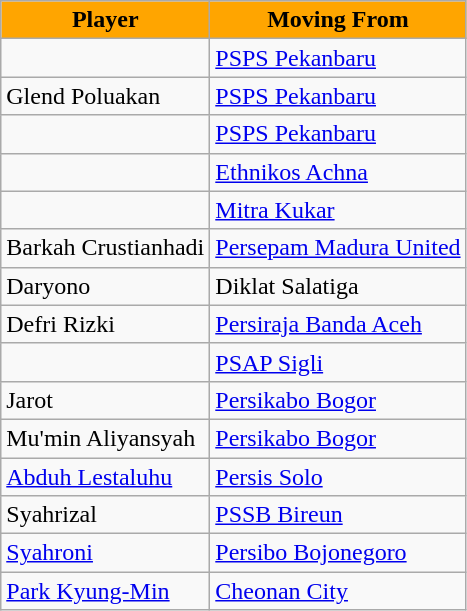<table class="wikitable sortable">
<tr>
<th style="background-color:Orange; color:Black;" scope=col>Player</th>
<th style="background-color:Orange; color:Black;" scope=col>Moving From</th>
</tr>
<tr>
<td> </td>
<td> <a href='#'>PSPS Pekanbaru</a></td>
</tr>
<tr>
<td> Glend Poluakan</td>
<td> <a href='#'>PSPS Pekanbaru</a></td>
</tr>
<tr>
<td> </td>
<td> <a href='#'>PSPS Pekanbaru</a></td>
</tr>
<tr>
<td> </td>
<td> <a href='#'>Ethnikos Achna</a></td>
</tr>
<tr>
<td> </td>
<td> <a href='#'>Mitra Kukar</a></td>
</tr>
<tr>
<td> Barkah Crustianhadi</td>
<td> <a href='#'>Persepam Madura United</a></td>
</tr>
<tr>
<td> Daryono</td>
<td> Diklat Salatiga</td>
</tr>
<tr>
<td> Defri Rizki</td>
<td> <a href='#'>Persiraja Banda Aceh</a></td>
</tr>
<tr>
<td> </td>
<td> <a href='#'>PSAP Sigli</a></td>
</tr>
<tr>
<td> Jarot</td>
<td> <a href='#'>Persikabo Bogor</a></td>
</tr>
<tr>
<td> Mu'min Aliyansyah</td>
<td> <a href='#'>Persikabo Bogor</a></td>
</tr>
<tr>
<td> <a href='#'>Abduh Lestaluhu</a></td>
<td> <a href='#'>Persis Solo</a></td>
</tr>
<tr>
<td> Syahrizal</td>
<td> <a href='#'>PSSB Bireun</a></td>
</tr>
<tr>
<td> <a href='#'>Syahroni</a></td>
<td> <a href='#'>Persibo Bojonegoro</a></td>
</tr>
<tr>
<td> <a href='#'>Park Kyung-Min</a></td>
<td> <a href='#'>Cheonan City</a></td>
</tr>
</table>
